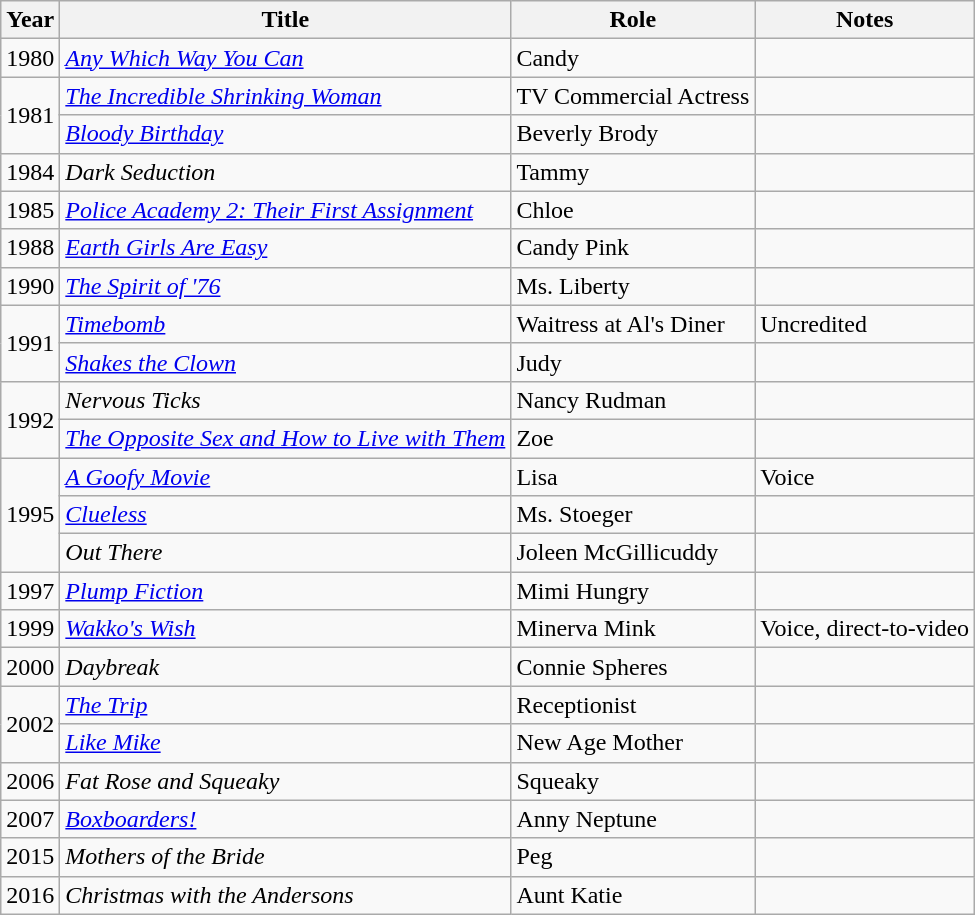<table class="wikitable plainrowheaders sortable" style="margin-right: 0;">
<tr>
<th scope="col">Year</th>
<th scope="col">Title</th>
<th scope="col">Role</th>
<th scope="col">Notes</th>
</tr>
<tr>
<td>1980</td>
<td scope="row"><em><a href='#'>Any Which Way You Can</a></em></td>
<td>Candy</td>
<td></td>
</tr>
<tr>
<td rowspan="2">1981</td>
<td scope="row"><em><a href='#'>The Incredible Shrinking Woman</a></em></td>
<td>TV Commercial Actress</td>
<td></td>
</tr>
<tr>
<td scope="row"><em><a href='#'>Bloody Birthday</a></em></td>
<td>Beverly Brody</td>
<td></td>
</tr>
<tr>
<td>1984</td>
<td><em>Dark Seduction</em></td>
<td>Tammy</td>
<td></td>
</tr>
<tr>
<td>1985</td>
<td scope="row"><em><a href='#'>Police Academy 2: Their First Assignment</a></em></td>
<td>Chloe</td>
<td></td>
</tr>
<tr>
<td>1988</td>
<td scope="row"><em><a href='#'>Earth Girls Are Easy</a></em></td>
<td>Candy Pink</td>
<td></td>
</tr>
<tr>
<td>1990</td>
<td scope="row"><em><a href='#'>The Spirit of '76</a></em></td>
<td>Ms. Liberty</td>
<td></td>
</tr>
<tr>
<td rowspan="2">1991</td>
<td scope="row"><em><a href='#'>Timebomb</a></em></td>
<td>Waitress at Al's Diner</td>
<td>Uncredited</td>
</tr>
<tr>
<td scope="row"><em><a href='#'>Shakes the Clown</a></em></td>
<td>Judy</td>
<td></td>
</tr>
<tr>
<td rowspan="2">1992</td>
<td scope="row"><em>Nervous Ticks</em></td>
<td>Nancy Rudman</td>
<td></td>
</tr>
<tr>
<td scope="row"><em><a href='#'>The Opposite Sex and How to Live with Them</a></em></td>
<td>Zoe</td>
<td></td>
</tr>
<tr>
<td rowspan="3">1995</td>
<td scope="row"><em><a href='#'>A Goofy Movie</a></em></td>
<td>Lisa</td>
<td>Voice</td>
</tr>
<tr>
<td scope="row"><em><a href='#'>Clueless</a></em></td>
<td>Ms. Stoeger</td>
<td></td>
</tr>
<tr>
<td><em>Out There</em></td>
<td>Joleen McGillicuddy</td>
<td></td>
</tr>
<tr>
<td>1997</td>
<td scope="row"><em><a href='#'>Plump Fiction</a></em></td>
<td>Mimi Hungry</td>
<td></td>
</tr>
<tr>
<td>1999</td>
<td scope="row"><em><a href='#'>Wakko's Wish</a></em></td>
<td>Minerva Mink</td>
<td>Voice, direct-to-video</td>
</tr>
<tr>
<td>2000</td>
<td scope="row"><em>Daybreak</em></td>
<td>Connie Spheres</td>
<td></td>
</tr>
<tr>
<td rowspan="2">2002</td>
<td scope="row"><em><a href='#'>The Trip</a></em></td>
<td>Receptionist</td>
<td></td>
</tr>
<tr>
<td scope="row"><em><a href='#'>Like Mike</a></em></td>
<td>New Age Mother</td>
<td></td>
</tr>
<tr>
<td>2006</td>
<td scope="row"><em>Fat Rose and Squeaky</em></td>
<td>Squeaky</td>
<td></td>
</tr>
<tr>
<td>2007</td>
<td scope="row"><em><a href='#'>Boxboarders!</a></em></td>
<td>Anny Neptune</td>
<td></td>
</tr>
<tr>
<td>2015</td>
<td scope="row"><em>Mothers of the Bride</em></td>
<td>Peg</td>
<td></td>
</tr>
<tr>
<td>2016</td>
<td scope="row"><em>Christmas with the Andersons</em></td>
<td>Aunt Katie</td>
<td></td>
</tr>
</table>
